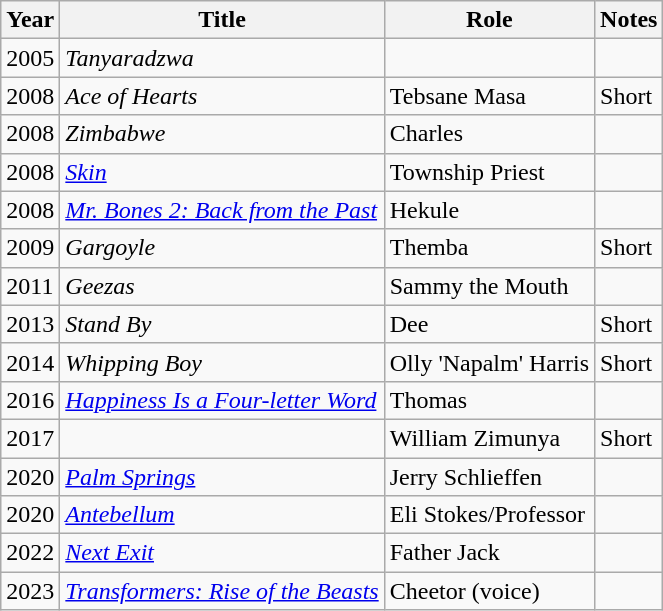<table class="wikitable sortable">
<tr>
<th>Year</th>
<th>Title</th>
<th>Role</th>
<th class="unsortable">Notes</th>
</tr>
<tr>
<td>2005</td>
<td><em>Tanyaradzwa</em></td>
<td></td>
<td></td>
</tr>
<tr>
<td>2008</td>
<td><em>Ace of Hearts</em></td>
<td>Tebsane Masa</td>
<td>Short</td>
</tr>
<tr>
<td>2008</td>
<td><em>Zimbabwe</em></td>
<td>Charles</td>
<td></td>
</tr>
<tr>
<td>2008</td>
<td><em><a href='#'>Skin</a></em></td>
<td>Township Priest</td>
<td></td>
</tr>
<tr>
<td>2008</td>
<td><em><a href='#'>Mr. Bones 2: Back from the Past</a></em></td>
<td>Hekule</td>
<td></td>
</tr>
<tr>
<td>2009</td>
<td><em>Gargoyle</em></td>
<td>Themba</td>
<td>Short</td>
</tr>
<tr>
<td>2011</td>
<td><em>Geezas</em></td>
<td>Sammy the Mouth</td>
<td></td>
</tr>
<tr>
<td>2013</td>
<td><em>Stand By</em></td>
<td>Dee</td>
<td>Short</td>
</tr>
<tr>
<td>2014</td>
<td><em>Whipping Boy</em></td>
<td>Olly 'Napalm' Harris</td>
<td>Short</td>
</tr>
<tr>
<td>2016</td>
<td><em><a href='#'>Happiness Is a Four-letter Word</a></em></td>
<td>Thomas</td>
<td></td>
</tr>
<tr>
<td>2017</td>
<td><em></em></td>
<td>William Zimunya</td>
<td>Short</td>
</tr>
<tr>
<td>2020</td>
<td><em><a href='#'>Palm Springs</a></em></td>
<td>Jerry Schlieffen</td>
<td></td>
</tr>
<tr>
<td>2020</td>
<td><em><a href='#'>Antebellum</a></em></td>
<td>Eli Stokes/Professor</td>
<td></td>
</tr>
<tr>
<td>2022</td>
<td><em><a href='#'>Next Exit</a></em></td>
<td>Father Jack</td>
<td></td>
</tr>
<tr>
<td>2023</td>
<td><em><a href='#'>Transformers: Rise of the Beasts</a></em></td>
<td>Cheetor (voice)</td>
<td></td>
</tr>
</table>
